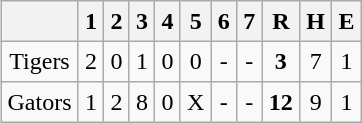<table align = right border="2" cellpadding="4" cellspacing="0" style="margin: 1em 1em 1em 1em; background: #F9F9F9; border: 1px #aaa solid; border-collapse: collapse;">
<tr align=center style="background: #F2F2F2;">
<th></th>
<th>1</th>
<th>2</th>
<th>3</th>
<th>4</th>
<th>5</th>
<th>6</th>
<th>7</th>
<th>R</th>
<th>H</th>
<th>E</th>
</tr>
<tr align=center>
<td>Tigers</td>
<td>2</td>
<td>0</td>
<td>1</td>
<td>0</td>
<td>0</td>
<td>-</td>
<td>-</td>
<td><strong>3</strong></td>
<td>7</td>
<td>1</td>
</tr>
<tr align=center>
<td>Gators</td>
<td>1</td>
<td>2</td>
<td>8</td>
<td>0</td>
<td>X</td>
<td>-</td>
<td>-</td>
<td><strong>12</strong></td>
<td>9</td>
<td>1</td>
</tr>
</table>
